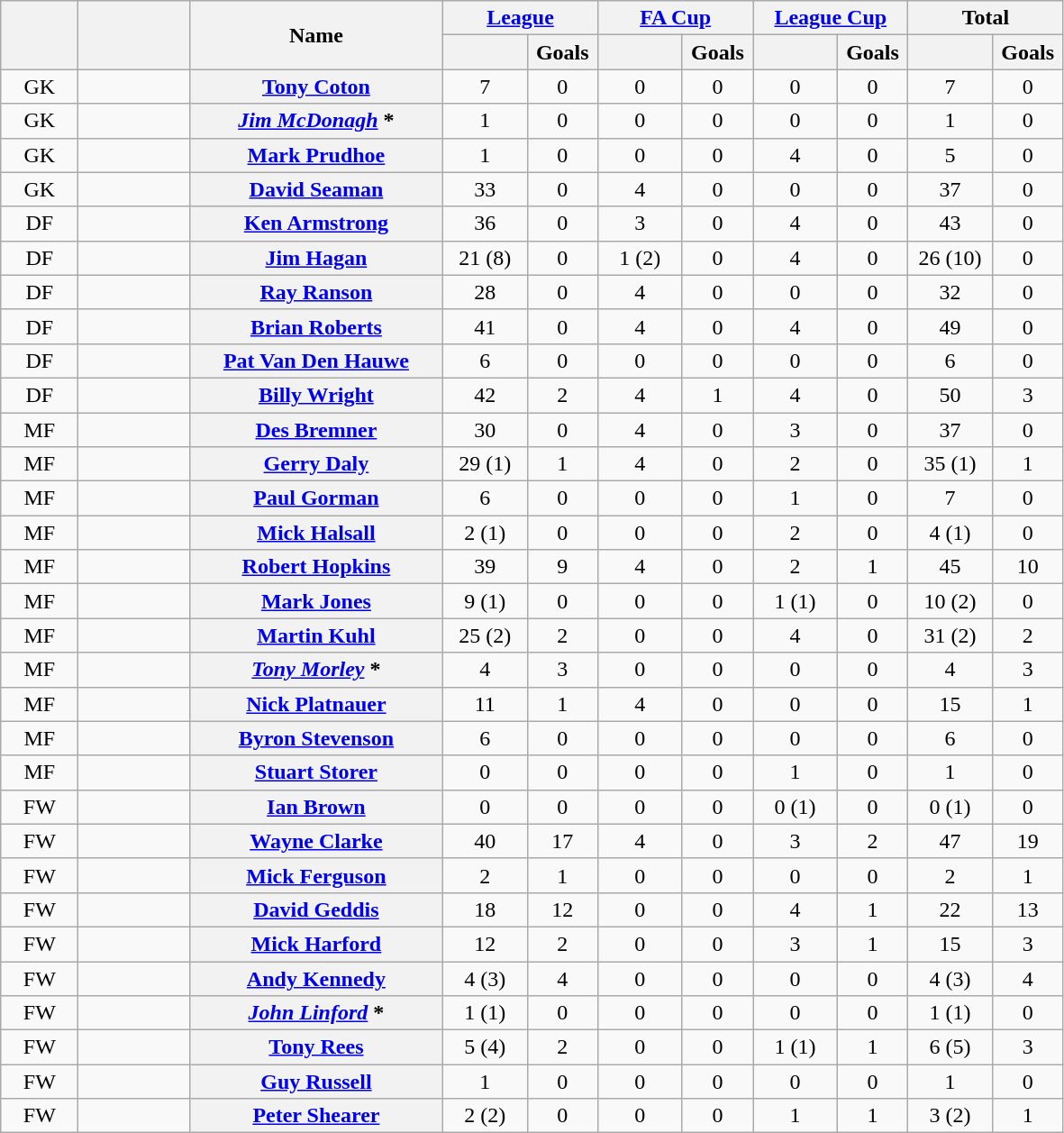<table class="wikitable plainrowheaders" style="text-align:center;">
<tr>
<th rowspan="2" scope="col" width="50"></th>
<th rowspan="2" scope="col" width="75"></th>
<th rowspan="2" scope="col" width="180" scope=col>Name</th>
<th colspan="2"><a href='#'>League</a></th>
<th colspan="2"><a href='#'>FA Cup</a></th>
<th colspan="2"><a href='#'>League Cup</a></th>
<th colspan="2">Total</th>
</tr>
<tr>
<th scope="col" width="55"></th>
<th scope="col" width="45">Goals</th>
<th scope="col" width="55"></th>
<th scope="col" width="45">Goals</th>
<th scope="col" width="55"></th>
<th scope="col" width="45">Goals</th>
<th scope="col" width="55"></th>
<th scope="col" width="45">Goals</th>
</tr>
<tr>
<td>GK</td>
<td></td>
<th scope=row><a href='#'>Tony Coton</a> </th>
<td>7</td>
<td>0</td>
<td>0</td>
<td>0</td>
<td>0</td>
<td>0</td>
<td>7</td>
<td>0</td>
</tr>
<tr>
<td>GK</td>
<td></td>
<th scope=row><em><a href='#'>Jim McDonagh</a></em> *</th>
<td>1</td>
<td>0</td>
<td>0</td>
<td>0</td>
<td>0</td>
<td>0</td>
<td>1</td>
<td>0</td>
</tr>
<tr>
<td>GK</td>
<td></td>
<th scope=row><a href='#'>Mark Prudhoe</a></th>
<td>1</td>
<td>0</td>
<td>0</td>
<td>0</td>
<td>4</td>
<td>0</td>
<td>5</td>
<td>0</td>
</tr>
<tr>
<td>GK</td>
<td></td>
<th scope=row><a href='#'>David Seaman</a></th>
<td>33</td>
<td>0</td>
<td>4</td>
<td>0</td>
<td>0</td>
<td>0</td>
<td>37</td>
<td>0</td>
</tr>
<tr>
<td>DF</td>
<td></td>
<th scope=row><a href='#'>Ken Armstrong</a></th>
<td>36</td>
<td>0</td>
<td>3</td>
<td>0</td>
<td>4</td>
<td>0</td>
<td>43</td>
<td>0</td>
</tr>
<tr>
<td>DF</td>
<td></td>
<th scope=row><a href='#'>Jim Hagan</a></th>
<td>21 (8)</td>
<td>0</td>
<td>1 (2)</td>
<td>0</td>
<td>4</td>
<td>0</td>
<td>26 (10)</td>
<td>0</td>
</tr>
<tr>
<td>DF</td>
<td></td>
<th scope=row><a href='#'>Ray Ranson</a></th>
<td>28</td>
<td>0</td>
<td>4</td>
<td>0</td>
<td>0</td>
<td>0</td>
<td>32</td>
<td>0</td>
</tr>
<tr>
<td>DF</td>
<td></td>
<th scope=row><a href='#'>Brian Roberts</a></th>
<td>41</td>
<td>0</td>
<td>4</td>
<td>0</td>
<td>4</td>
<td>0</td>
<td>49</td>
<td>0</td>
</tr>
<tr>
<td>DF</td>
<td></td>
<th scope=row><a href='#'>Pat Van Den Hauwe</a> </th>
<td>6</td>
<td>0</td>
<td>0</td>
<td>0</td>
<td>0</td>
<td>0</td>
<td>6</td>
<td>0</td>
</tr>
<tr>
<td>DF</td>
<td></td>
<th scope=row><a href='#'>Billy Wright</a></th>
<td>42</td>
<td>2</td>
<td>4</td>
<td>1</td>
<td>4</td>
<td>0</td>
<td>50</td>
<td>3</td>
</tr>
<tr>
<td>MF</td>
<td></td>
<th scope=row><a href='#'>Des Bremner</a></th>
<td>30</td>
<td>0</td>
<td>4</td>
<td>0</td>
<td>3</td>
<td>0</td>
<td>37</td>
<td>0</td>
</tr>
<tr>
<td>MF</td>
<td></td>
<th scope=row><a href='#'>Gerry Daly</a></th>
<td>29 (1)</td>
<td>1</td>
<td>4</td>
<td>0</td>
<td>2</td>
<td>0</td>
<td>35 (1)</td>
<td>1</td>
</tr>
<tr>
<td>MF</td>
<td></td>
<th scope=row><a href='#'>Paul Gorman</a> </th>
<td>6</td>
<td>0</td>
<td>0</td>
<td>0</td>
<td>1</td>
<td>0</td>
<td>7</td>
<td>0</td>
</tr>
<tr>
<td>MF</td>
<td></td>
<th scope=row><a href='#'>Mick Halsall</a> </th>
<td>2 (1)</td>
<td>0</td>
<td>0</td>
<td>0</td>
<td>2</td>
<td>0</td>
<td>4 (1)</td>
<td>0</td>
</tr>
<tr>
<td>MF</td>
<td></td>
<th scope=row><a href='#'>Robert Hopkins</a></th>
<td>39</td>
<td>9</td>
<td>4</td>
<td>0</td>
<td>2</td>
<td>1</td>
<td>45</td>
<td>10</td>
</tr>
<tr>
<td>MF</td>
<td></td>
<th scope=row><a href='#'>Mark Jones</a></th>
<td>9 (1)</td>
<td>0</td>
<td>0</td>
<td>0</td>
<td>1 (1)</td>
<td>0</td>
<td>10 (2)</td>
<td>0</td>
</tr>
<tr>
<td>MF</td>
<td></td>
<th scope=row><a href='#'>Martin Kuhl</a></th>
<td>25 (2)</td>
<td>2</td>
<td>0</td>
<td>0</td>
<td>4</td>
<td>0</td>
<td>31 (2)</td>
<td>2</td>
</tr>
<tr>
<td>MF</td>
<td></td>
<th scope=row><em><a href='#'>Tony Morley</a></em> *</th>
<td>4</td>
<td>3</td>
<td>0</td>
<td>0</td>
<td>0</td>
<td>0</td>
<td>4</td>
<td>3</td>
</tr>
<tr>
<td>MF</td>
<td></td>
<th scope=row><a href='#'>Nick Platnauer</a></th>
<td>11</td>
<td>1</td>
<td>4</td>
<td>0</td>
<td>0</td>
<td>0</td>
<td>15</td>
<td>1</td>
</tr>
<tr>
<td>MF</td>
<td></td>
<th scope=row><a href='#'>Byron Stevenson</a></th>
<td>6</td>
<td>0</td>
<td>0</td>
<td>0</td>
<td>0</td>
<td>0</td>
<td>6</td>
<td>0</td>
</tr>
<tr>
<td>MF</td>
<td></td>
<th scope=row><a href='#'>Stuart Storer</a></th>
<td>0</td>
<td>0</td>
<td>0</td>
<td>0</td>
<td>1</td>
<td>0</td>
<td>1</td>
<td>0</td>
</tr>
<tr>
<td>FW</td>
<td></td>
<th scope=row><a href='#'>Ian Brown</a></th>
<td>0</td>
<td>0</td>
<td>0</td>
<td>0</td>
<td>0 (1)</td>
<td>0</td>
<td>0 (1)</td>
<td>0</td>
</tr>
<tr>
<td>FW</td>
<td></td>
<th scope=row><a href='#'>Wayne Clarke</a></th>
<td>40</td>
<td>17</td>
<td>4</td>
<td>0</td>
<td>3</td>
<td>2</td>
<td>47</td>
<td>19</td>
</tr>
<tr>
<td>FW</td>
<td></td>
<th scope=row><a href='#'>Mick Ferguson</a> </th>
<td>2</td>
<td>1</td>
<td>0</td>
<td>0</td>
<td>0</td>
<td>0</td>
<td>2</td>
<td>1</td>
</tr>
<tr>
<td>FW</td>
<td></td>
<th scope=row><a href='#'>David Geddis</a></th>
<td>18</td>
<td>12</td>
<td>0</td>
<td>0</td>
<td>4</td>
<td>1</td>
<td>22</td>
<td>13</td>
</tr>
<tr>
<td>FW</td>
<td></td>
<th scope=row><a href='#'>Mick Harford</a> </th>
<td>12</td>
<td>2</td>
<td>0</td>
<td>0</td>
<td>3</td>
<td>1</td>
<td>15</td>
<td>3</td>
</tr>
<tr>
<td>FW</td>
<td></td>
<th scope=row><a href='#'>Andy Kennedy</a></th>
<td>4 (3)</td>
<td>4</td>
<td>0</td>
<td>0</td>
<td>0</td>
<td>0</td>
<td>4 (3)</td>
<td>4</td>
</tr>
<tr>
<td>FW</td>
<td></td>
<th scope=row><em><a href='#'>John Linford</a></em> *</th>
<td>1 (1)</td>
<td>0</td>
<td>0</td>
<td>0</td>
<td>0</td>
<td>0</td>
<td>1 (1)</td>
<td>0</td>
</tr>
<tr>
<td>FW</td>
<td></td>
<th scope=row><a href='#'>Tony Rees</a></th>
<td>5 (4)</td>
<td>2</td>
<td>0</td>
<td>0</td>
<td>1 (1)</td>
<td>1</td>
<td>6 (5)</td>
<td>3</td>
</tr>
<tr>
<td>FW</td>
<td></td>
<th scope=row><a href='#'>Guy Russell</a></th>
<td>1</td>
<td>0</td>
<td>0</td>
<td>0</td>
<td>0</td>
<td>0</td>
<td>1</td>
<td>0</td>
</tr>
<tr>
<td>FW</td>
<td></td>
<th scope=row><a href='#'>Peter Shearer</a></th>
<td>2 (2)</td>
<td>0</td>
<td>0</td>
<td>0</td>
<td>1</td>
<td>1</td>
<td>3 (2)</td>
<td>1</td>
</tr>
</table>
